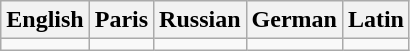<table class="wikitable">
<tr>
<th>English</th>
<th>Paris</th>
<th>Russian</th>
<th>German</th>
<th>Latin</th>
</tr>
<tr>
<td></td>
<td></td>
<td></td>
<td></td>
<td></td>
</tr>
</table>
